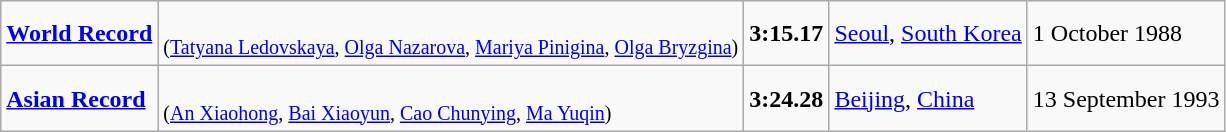<table class="wikitable">
<tr>
<td><strong><a href='#'>World Record</a></strong></td>
<td><br><small>(<a href='#'>Tatyana Ledovskaya</a>, <a href='#'>Olga Nazarova</a>, <a href='#'>Mariya Pinigina</a>, <a href='#'>Olga Bryzgina</a>)</small></td>
<td><strong>3:15.17</strong></td>
<td><a href='#'>Seoul</a>, <a href='#'>South Korea</a></td>
<td>1 October 1988</td>
</tr>
<tr>
<td><strong><a href='#'>Asian Record</a></strong></td>
<td><br><small>(<a href='#'>An Xiaohong</a>, <a href='#'>Bai Xiaoyun</a>, <a href='#'>Cao Chunying</a>, <a href='#'>Ma Yuqin</a>)</small></td>
<td><strong>3:24.28</strong></td>
<td><a href='#'>Beijing</a>, <a href='#'>China</a></td>
<td>13 September 1993</td>
</tr>
</table>
